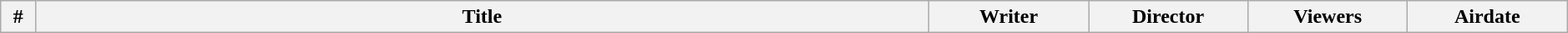<table class="wikitable plainrowheaders" style="width:99%; margin:auto;">
<tr>
<th style="width:20px;">#</th>
<th>Title</th>
<th style="width:120px;">Writer</th>
<th style="width:120px;">Director</th>
<th style="width:120px;">Viewers</th>
<th style="width:120px;">Airdate<br>






</th>
</tr>
</table>
